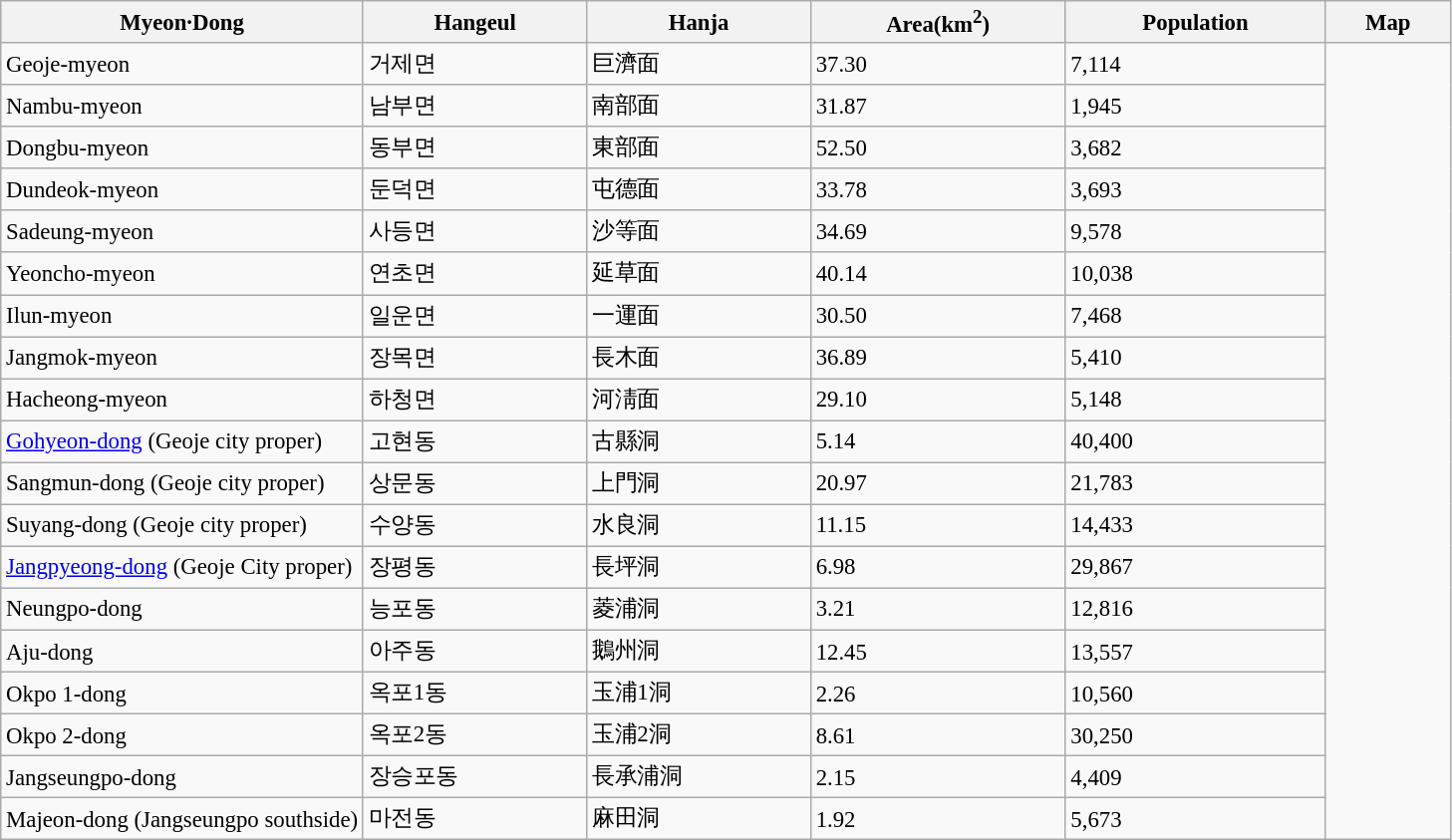<table class="wikitable"  style="font-size:95%;" align=center>
<tr>
<th style="width:25%">Myeon·Dong</th>
<th>Hangeul</th>
<th>Hanja</th>
<th>Area(km<sup>2</sup>)</th>
<th>Population</th>
<th>Map</th>
</tr>
<tr>
<td>Geoje-myeon</td>
<td>거제면</td>
<td>巨濟面</td>
<td>37.30</td>
<td>7,114</td>
<td rowspan=19></td>
</tr>
<tr>
<td>Nambu-myeon</td>
<td>남부면</td>
<td>南部面</td>
<td>31.87</td>
<td>1,945</td>
</tr>
<tr>
<td>Dongbu-myeon</td>
<td>동부면</td>
<td>東部面</td>
<td>52.50</td>
<td>3,682</td>
</tr>
<tr>
<td>Dundeok-myeon</td>
<td>둔덕면</td>
<td>屯德面</td>
<td>33.78</td>
<td>3,693</td>
</tr>
<tr>
<td>Sadeung-myeon</td>
<td>사등면</td>
<td>沙等面</td>
<td>34.69</td>
<td>9,578</td>
</tr>
<tr>
<td>Yeoncho-myeon</td>
<td>연초면</td>
<td>延草面</td>
<td>40.14</td>
<td>10,038</td>
</tr>
<tr>
<td>Ilun-myeon</td>
<td>일운면</td>
<td>一運面</td>
<td>30.50</td>
<td>7,468</td>
</tr>
<tr>
<td>Jangmok-myeon</td>
<td>장목면</td>
<td>長木面</td>
<td>36.89</td>
<td>5,410</td>
</tr>
<tr>
<td>Hacheong-myeon</td>
<td>하청면</td>
<td>河淸面</td>
<td>29.10</td>
<td>5,148</td>
</tr>
<tr>
<td><a href='#'>Gohyeon-dong</a> (Geoje city proper)</td>
<td>고현동</td>
<td>古縣洞</td>
<td>5.14</td>
<td>40,400</td>
</tr>
<tr>
<td>Sangmun-dong (Geoje city proper)</td>
<td>상문동</td>
<td>上門洞</td>
<td>20.97</td>
<td>21,783</td>
</tr>
<tr>
<td>Suyang-dong (Geoje city proper)</td>
<td>수양동</td>
<td>水良洞</td>
<td>11.15</td>
<td>14,433</td>
</tr>
<tr>
<td><a href='#'>Jangpyeong-dong</a> (Geoje City proper)</td>
<td>장평동</td>
<td>長坪洞</td>
<td>6.98</td>
<td>29,867</td>
</tr>
<tr>
<td>Neungpo-dong</td>
<td>능포동</td>
<td>菱浦洞</td>
<td>3.21</td>
<td>12,816</td>
</tr>
<tr>
<td>Aju-dong</td>
<td>아주동</td>
<td>鵝州洞</td>
<td>12.45</td>
<td>13,557</td>
</tr>
<tr>
<td>Okpo 1-dong</td>
<td>옥포1동</td>
<td>玉浦1洞</td>
<td>2.26</td>
<td>10,560</td>
</tr>
<tr>
<td>Okpo 2-dong</td>
<td>옥포2동</td>
<td>玉浦2洞</td>
<td>8.61</td>
<td>30,250</td>
</tr>
<tr>
<td>Jangseungpo-dong</td>
<td>장승포동</td>
<td>長承浦洞</td>
<td>2.15</td>
<td>4,409</td>
</tr>
<tr>
<td>Majeon-dong (Jangseungpo southside)</td>
<td>마전동</td>
<td>麻田洞</td>
<td>1.92</td>
<td>5,673</td>
</tr>
</table>
